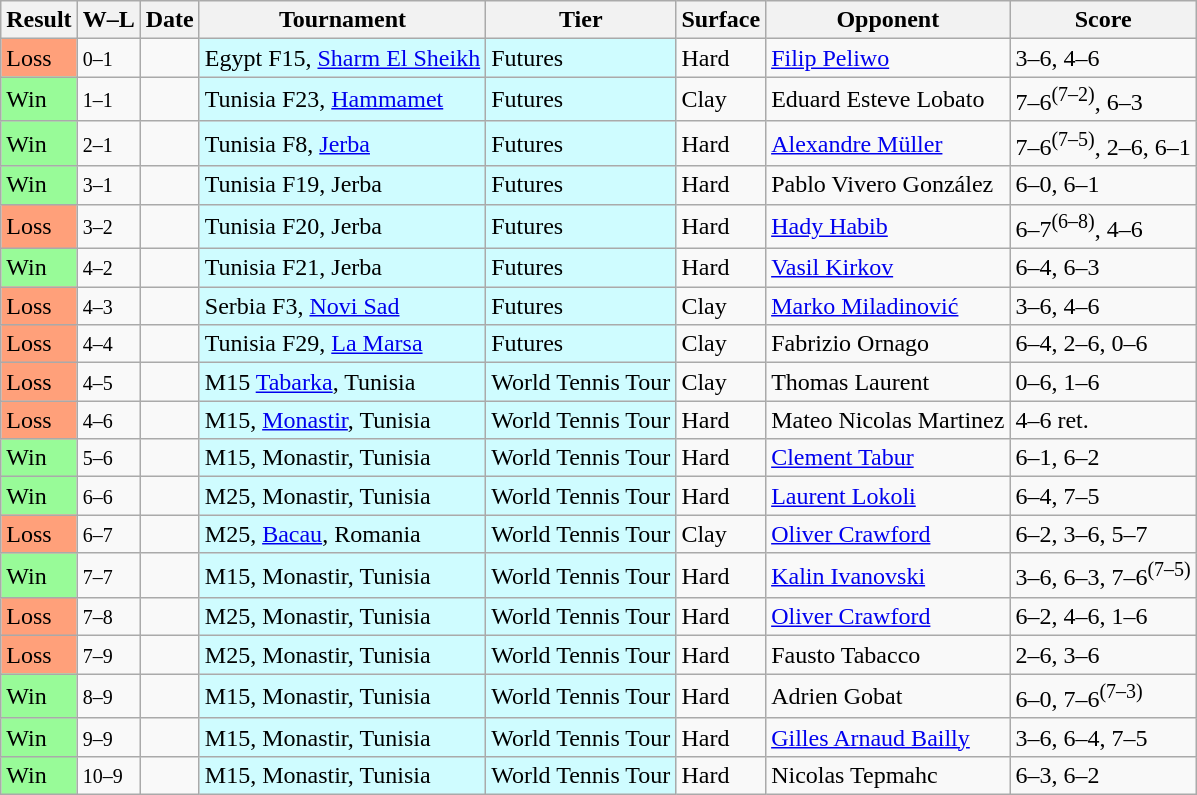<table class="sortable wikitable">
<tr>
<th>Result</th>
<th class="unsortable">W–L</th>
<th>Date</th>
<th>Tournament</th>
<th>Tier</th>
<th>Surface</th>
<th>Opponent</th>
<th class="unsortable">Score</th>
</tr>
<tr>
<td bgcolor=FFA07A>Loss</td>
<td><small>0–1</small></td>
<td></td>
<td style="background:#cffcff;">Egypt F15, <a href='#'>Sharm El Sheikh</a></td>
<td style="background:#cffcff;">Futures</td>
<td>Hard</td>
<td> <a href='#'>Filip Peliwo</a></td>
<td>3–6, 4–6</td>
</tr>
<tr>
<td bgcolor=98fb98>Win</td>
<td><small>1–1</small></td>
<td></td>
<td style="background:#cffcff;">Tunisia F23, <a href='#'>Hammamet</a></td>
<td style="background:#cffcff;">Futures</td>
<td>Clay</td>
<td> Eduard Esteve Lobato</td>
<td>7–6<sup>(7–2)</sup>, 6–3</td>
</tr>
<tr>
<td bgcolor=98fb98>Win</td>
<td><small>2–1</small></td>
<td></td>
<td style="background:#cffcff;">Tunisia F8, <a href='#'>Jerba</a></td>
<td style="background:#cffcff;">Futures</td>
<td>Hard</td>
<td> <a href='#'>Alexandre Müller</a></td>
<td>7–6<sup>(7–5)</sup>, 2–6, 6–1</td>
</tr>
<tr>
<td bgcolor=98FB98>Win</td>
<td><small>3–1</small></td>
<td></td>
<td style="background:#cffcff;">Tunisia F19, Jerba</td>
<td style="background:#cffcff;">Futures</td>
<td>Hard</td>
<td> Pablo Vivero González</td>
<td>6–0, 6–1</td>
</tr>
<tr>
<td bgcolor=FFA07A>Loss</td>
<td><small>3–2</small></td>
<td></td>
<td style="background:#cffcff;">Tunisia F20, Jerba</td>
<td style="background:#cffcff;">Futures</td>
<td>Hard</td>
<td> <a href='#'>Hady Habib</a></td>
<td>6–7<sup>(6–8)</sup>, 4–6</td>
</tr>
<tr>
<td bgcolor=98FB98>Win</td>
<td><small>4–2</small></td>
<td></td>
<td style="background:#cffcff;">Tunisia F21, Jerba</td>
<td style="background:#cffcff;">Futures</td>
<td>Hard</td>
<td> <a href='#'>Vasil Kirkov</a></td>
<td>6–4, 6–3</td>
</tr>
<tr>
<td bgcolor=FFA07A>Loss</td>
<td><small>4–3</small></td>
<td></td>
<td style="background:#cffcff;">Serbia F3, <a href='#'>Novi Sad</a></td>
<td style="background:#cffcff;">Futures</td>
<td>Clay</td>
<td> <a href='#'>Marko Miladinović</a></td>
<td>3–6, 4–6</td>
</tr>
<tr>
<td bgcolor=FFA07A>Loss</td>
<td><small>4–4</small></td>
<td></td>
<td style="background:#cffcff;">Tunisia F29, <a href='#'>La Marsa</a></td>
<td style="background:#cffcff;">Futures</td>
<td>Clay</td>
<td> Fabrizio Ornago</td>
<td>6–4, 2–6, 0–6</td>
</tr>
<tr>
<td bgcolor=FFA07A>Loss</td>
<td><small>4–5</small></td>
<td></td>
<td style="background:#cffcff;">M15 <a href='#'>Tabarka</a>, Tunisia</td>
<td style="background:#cffcff;">World Tennis Tour</td>
<td>Clay</td>
<td> Thomas Laurent</td>
<td>0–6, 1–6</td>
</tr>
<tr>
<td bgcolor=FFA07A>Loss</td>
<td><small>4–6</small></td>
<td></td>
<td style="background:#cffcff;">M15, <a href='#'>Monastir</a>, Tunisia</td>
<td style="background:#cffcff;">World Tennis Tour</td>
<td>Hard</td>
<td> Mateo Nicolas Martinez</td>
<td>4–6 ret.</td>
</tr>
<tr>
<td bgcolor=98FB98>Win</td>
<td><small>5–6</small></td>
<td></td>
<td style="background:#cffcff;">M15, Monastir, Tunisia</td>
<td style="background:#cffcff;">World Tennis Tour</td>
<td>Hard</td>
<td> <a href='#'>Clement Tabur</a></td>
<td>6–1, 6–2</td>
</tr>
<tr>
<td bgcolor=98FB98>Win</td>
<td><small>6–6</small></td>
<td></td>
<td style="background:#cffcff;">M25, Monastir, Tunisia</td>
<td style="background:#cffcff;">World Tennis Tour</td>
<td>Hard</td>
<td> <a href='#'>Laurent Lokoli</a></td>
<td>6–4, 7–5</td>
</tr>
<tr>
<td bgcolor=FFA07A>Loss</td>
<td><small>6–7</small></td>
<td></td>
<td style="background:#cffcff;">M25, <a href='#'>Bacau</a>, Romania</td>
<td style="background:#cffcff;">World Tennis Tour</td>
<td>Clay</td>
<td> <a href='#'>Oliver Crawford</a></td>
<td>6–2, 3–6, 5–7</td>
</tr>
<tr>
<td bgcolor=98FB98>Win</td>
<td><small>7–7</small></td>
<td></td>
<td style="background:#cffcff;">M15, Monastir, Tunisia</td>
<td style="background:#cffcff;">World Tennis Tour</td>
<td>Hard</td>
<td> <a href='#'>Kalin Ivanovski</a></td>
<td>3–6, 6–3, 7–6<sup>(7–5)</sup></td>
</tr>
<tr>
<td bgcolor=FFA07A>Loss</td>
<td><small>7–8</small></td>
<td></td>
<td style="background:#cffcff;">M25, Monastir, Tunisia</td>
<td style="background:#cffcff;">World Tennis Tour</td>
<td>Hard</td>
<td> <a href='#'>Oliver Crawford</a></td>
<td>6–2, 4–6, 1–6</td>
</tr>
<tr>
<td bgcolor=FFA07A>Loss</td>
<td><small>7–9</small></td>
<td></td>
<td style="background:#cffcff;">M25, Monastir, Tunisia</td>
<td style="background:#cffcff;">World Tennis Tour</td>
<td>Hard</td>
<td> Fausto Tabacco</td>
<td>2–6, 3–6</td>
</tr>
<tr>
<td bgcolor=98FB98>Win</td>
<td><small>8–9</small></td>
<td></td>
<td style="background:#cffcff;">M15, Monastir, Tunisia</td>
<td style="background:#cffcff;">World Tennis Tour</td>
<td>Hard</td>
<td> Adrien Gobat</td>
<td>6–0, 7–6<sup>(7–3)</sup></td>
</tr>
<tr>
<td bgcolor=98FB98>Win</td>
<td><small>9–9</small></td>
<td></td>
<td style="background:#cffcff;">M15, Monastir, Tunisia</td>
<td style="background:#cffcff;">World Tennis Tour</td>
<td>Hard</td>
<td> <a href='#'>Gilles Arnaud Bailly</a></td>
<td>3–6, 6–4, 7–5</td>
</tr>
<tr>
<td bgcolor=98FB98>Win</td>
<td><small>10–9</small></td>
<td></td>
<td style="background:#cffcff;">M15, Monastir, Tunisia</td>
<td style="background:#cffcff;">World Tennis Tour</td>
<td>Hard</td>
<td> Nicolas Tepmahc</td>
<td>6–3, 6–2</td>
</tr>
</table>
